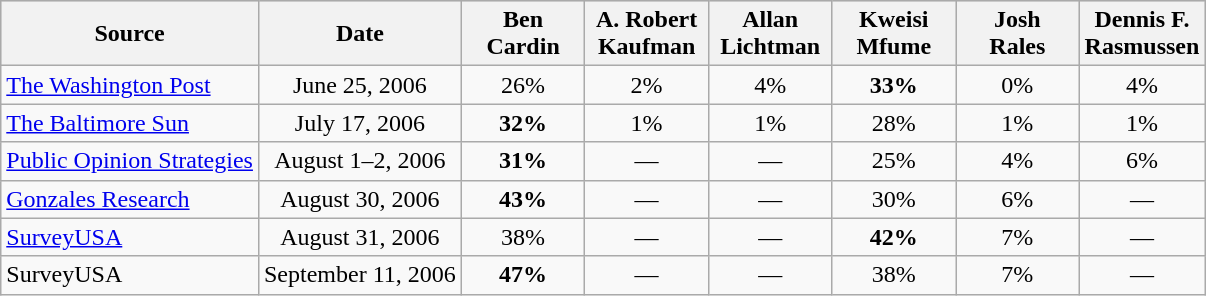<table class="wikitable" style="text-align:center">
<tr style="background:lightgrey;">
<th>Source</th>
<th>Date</th>
<th style="width:75px;">Ben<br>Cardin</th>
<th style="width:75px;">A. Robert<br>Kaufman</th>
<th style="width:75px;">Allan<br>Lichtman</th>
<th style="width:75px;">Kweisi<br>Mfume</th>
<th style="width:75px;">Josh<br>Rales</th>
<th style="width:75px;">Dennis F.<br>Rasmussen</th>
</tr>
<tr>
<td align=left><a href='#'>The Washington Post</a></td>
<td>June 25, 2006</td>
<td>26%</td>
<td>2%</td>
<td>4%</td>
<td><strong>33%</strong></td>
<td>0%</td>
<td>4%</td>
</tr>
<tr>
<td align=left><a href='#'>The Baltimore Sun</a></td>
<td>July 17, 2006</td>
<td><strong>32%</strong></td>
<td>1%</td>
<td>1%</td>
<td>28%</td>
<td>1%</td>
<td>1%</td>
</tr>
<tr>
<td align=left><a href='#'>Public Opinion Strategies</a></td>
<td>August 1–2, 2006</td>
<td><strong>31%</strong></td>
<td>—</td>
<td>—</td>
<td>25%</td>
<td>4%</td>
<td>6%</td>
</tr>
<tr>
<td align=left><a href='#'>Gonzales Research</a></td>
<td>August 30, 2006</td>
<td><strong>43%</strong></td>
<td>—</td>
<td>—</td>
<td>30%</td>
<td>6%</td>
<td>—</td>
</tr>
<tr>
<td align=left><a href='#'>SurveyUSA</a></td>
<td>August 31, 2006</td>
<td>38%</td>
<td>—</td>
<td>—</td>
<td><strong>42%</strong></td>
<td>7%</td>
<td>—</td>
</tr>
<tr>
<td align=left>SurveyUSA</td>
<td>September 11, 2006</td>
<td><strong>47%</strong></td>
<td>—</td>
<td>—</td>
<td>38%</td>
<td>7%</td>
<td>—</td>
</tr>
</table>
